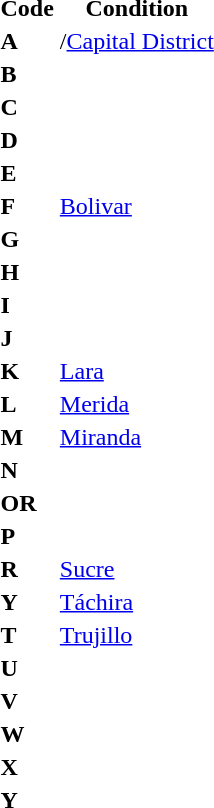<table class="wikitablesortable">
<tr>
<th>Code</th>
<th>Condition</th>
</tr>
<tr>
<td><strong>A</strong></td>
<td>/<a href='#'>Capital District</a></td>
</tr>
<tr>
<td><strong>B</strong></td>
<td></td>
</tr>
<tr>
<td><strong>C</strong></td>
<td></td>
</tr>
<tr>
<td><strong>D</strong></td>
<td></td>
</tr>
<tr>
<td><strong>E</strong></td>
<td></td>
</tr>
<tr>
<td><strong>F</strong></td>
<td><a href='#'>Bolivar</a></td>
</tr>
<tr>
<td><strong>G</strong></td>
<td></td>
</tr>
<tr>
<td><strong>H</strong></td>
<td></td>
</tr>
<tr>
<td><strong>I</strong></td>
<td></td>
</tr>
<tr>
<td><strong>J</strong></td>
<td></td>
</tr>
<tr>
<td><strong>K</strong></td>
<td><a href='#'>Lara</a></td>
</tr>
<tr>
<td><strong>L</strong></td>
<td><a href='#'>Merida</a></td>
</tr>
<tr>
<td><strong>M</strong></td>
<td><a href='#'>Miranda</a></td>
</tr>
<tr>
<td><strong>N</strong></td>
<td></td>
</tr>
<tr>
<td><strong>OR</strong></td>
<td></td>
</tr>
<tr>
<td><strong>P</strong></td>
<td></td>
</tr>
<tr>
<td><strong>R</strong></td>
<td><a href='#'>Sucre</a></td>
</tr>
<tr>
<td><strong>Y</strong></td>
<td><a href='#'>Táchira</a></td>
</tr>
<tr>
<td><strong>T</strong></td>
<td><a href='#'>Trujillo</a></td>
</tr>
<tr>
<td><strong>U</strong></td>
<td></td>
</tr>
<tr>
<td><strong>V</strong></td>
<td></td>
</tr>
<tr>
<td><strong>W</strong></td>
<td></td>
</tr>
<tr>
<td><strong>X</strong></td>
<td></td>
</tr>
<tr>
<td><strong>Y</strong></td>
<td></td>
</tr>
</table>
